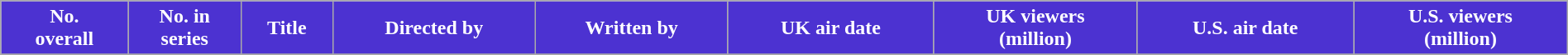<table class="wikitable plainrowheaders" style="width:100%;">
<tr style="color:white">
<th style="background: #4C32D1;">No.<br>overall</th>
<th style="background: #4C32D1;">No. in<br>series</th>
<th style="background: #4C32D1;">Title</th>
<th style="background: #4C32D1;">Directed by</th>
<th style="background: #4C32D1;">Written by</th>
<th style="background: #4C32D1;">UK air date</th>
<th style="background: #4C32D1;">UK viewers<br>(million)</th>
<th style="background: #4C32D1;">U.S. air date</th>
<th style="background: #4C32D1;">U.S. viewers<br>(million)</th>
</tr>
<tr>
</tr>
</table>
